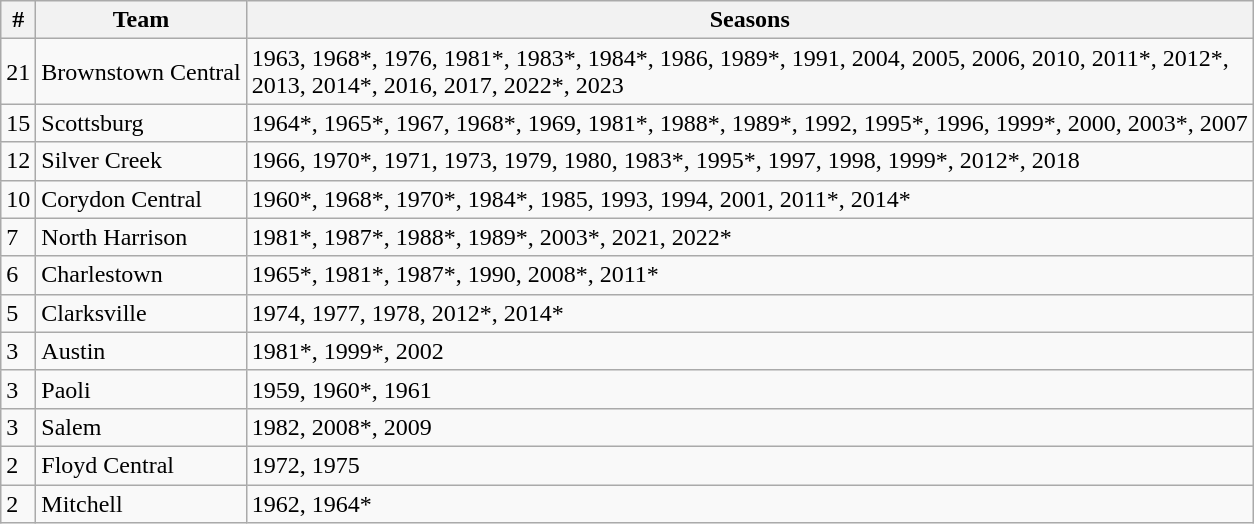<table class="wikitable" style=>
<tr>
<th>#</th>
<th>Team</th>
<th>Seasons</th>
</tr>
<tr>
<td>21</td>
<td>Brownstown Central</td>
<td>1963, 1968*, 1976, 1981*, 1983*, 1984*, 1986, 1989*, 1991, 2004, 2005, 2006, 2010, 2011*, 2012*,<br>2013, 2014*, 2016, 2017, 2022*, 2023</td>
</tr>
<tr>
<td>15</td>
<td>Scottsburg</td>
<td>1964*, 1965*, 1967, 1968*, 1969, 1981*, 1988*, 1989*, 1992, 1995*, 1996, 1999*, 2000, 2003*, 2007</td>
</tr>
<tr>
<td>12</td>
<td>Silver Creek</td>
<td>1966, 1970*, 1971, 1973, 1979, 1980, 1983*, 1995*, 1997, 1998, 1999*, 2012*, 2018</td>
</tr>
<tr>
<td>10</td>
<td>Corydon Central</td>
<td>1960*, 1968*, 1970*, 1984*, 1985, 1993, 1994, 2001, 2011*, 2014*</td>
</tr>
<tr>
<td>7</td>
<td>North Harrison</td>
<td>1981*, 1987*, 1988*, 1989*, 2003*, 2021, 2022*</td>
</tr>
<tr>
<td>6</td>
<td>Charlestown</td>
<td>1965*, 1981*, 1987*, 1990, 2008*, 2011*</td>
</tr>
<tr>
<td>5</td>
<td>Clarksville</td>
<td>1974, 1977, 1978, 2012*, 2014*</td>
</tr>
<tr>
<td>3</td>
<td>Austin</td>
<td>1981*, 1999*, 2002</td>
</tr>
<tr>
<td>3</td>
<td>Paoli</td>
<td>1959, 1960*, 1961</td>
</tr>
<tr>
<td>3</td>
<td>Salem</td>
<td>1982, 2008*, 2009</td>
</tr>
<tr>
<td>2</td>
<td>Floyd Central</td>
<td>1972, 1975</td>
</tr>
<tr>
<td>2</td>
<td>Mitchell</td>
<td>1962, 1964*</td>
</tr>
</table>
